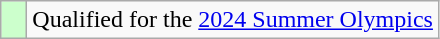<table class="wikitable" style="text-align: left;">
<tr>
<td width=10px bgcolor=#ccffcc></td>
<td>Qualified for the <a href='#'>2024 Summer Olympics</a></td>
</tr>
</table>
